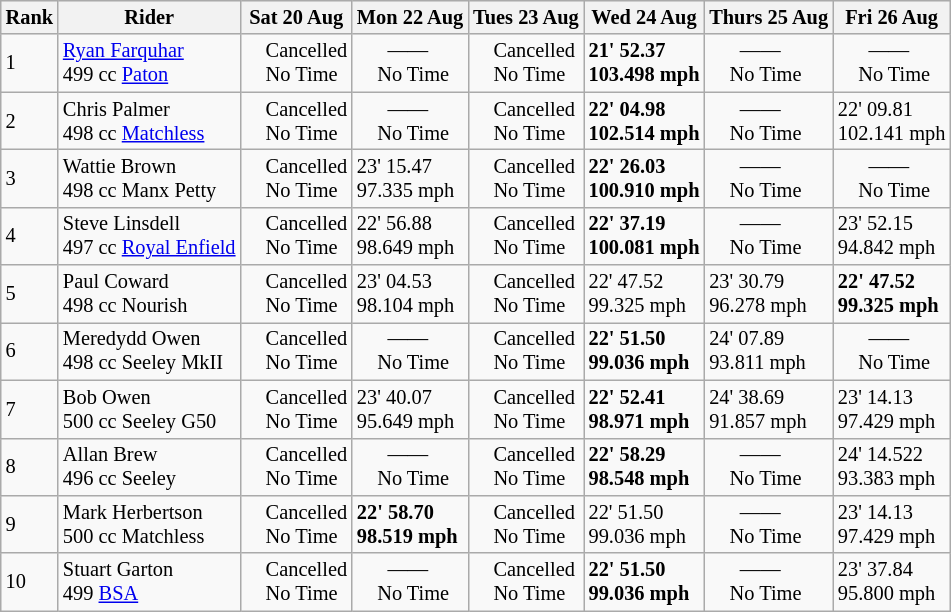<table class="wikitable" style="font-size: 85%;">
<tr style="background:#efefef;">
<th>Rank</th>
<th>Rider</th>
<th>Sat 20 Aug</th>
<th>Mon 22 Aug</th>
<th>Tues 23 Aug</th>
<th>Wed 24 Aug</th>
<th>Thurs 25 Aug</th>
<th>Fri 26 Aug</th>
</tr>
<tr>
<td>1</td>
<td> <a href='#'>Ryan Farquhar</a> <br> 499 cc <a href='#'>Paton</a></td>
<td>    Cancelled <br>     No Time</td>
<td>      ——<br>    No Time</td>
<td>    Cancelled <br>     No Time</td>
<td><strong>21' 52.37 <br> 103.498 mph</strong></td>
<td>      ——<br>    No Time</td>
<td>      ——<br>    No Time</td>
</tr>
<tr>
<td>2</td>
<td> Chris Palmer <br> 498 cc <a href='#'>Matchless</a></td>
<td>    Cancelled <br>     No Time</td>
<td>      ——<br>    No Time</td>
<td>    Cancelled <br>     No Time</td>
<td><strong>22' 04.98 <br> 102.514 mph</strong></td>
<td>      ——<br>    No Time</td>
<td>22' 09.81 <br> 102.141 mph</td>
</tr>
<tr>
<td>3</td>
<td> Wattie Brown <br> 498 cc Manx Petty</td>
<td>    Cancelled <br>     No Time</td>
<td>23' 15.47 <br> 97.335 mph</td>
<td>    Cancelled <br>     No Time</td>
<td><strong>22' 26.03 <br> 100.910 mph</strong></td>
<td>      ——<br>    No Time</td>
<td>      ——<br>    No Time</td>
</tr>
<tr>
<td>4</td>
<td> Steve Linsdell <br> 497 cc <a href='#'>Royal Enfield</a></td>
<td>    Cancelled <br>     No Time</td>
<td>22' 56.88 <br> 98.649 mph</td>
<td>    Cancelled <br>     No Time</td>
<td><strong>22' 37.19 <br> 100.081 mph</strong></td>
<td>      ——<br>    No Time</td>
<td>23' 52.15 <br> 94.842 mph</td>
</tr>
<tr>
<td>5</td>
<td> Paul Coward <br> 498 cc Nourish</td>
<td>    Cancelled <br>     No Time</td>
<td>23' 04.53 <br> 98.104 mph</td>
<td>    Cancelled <br>     No Time</td>
<td>22' 47.52 <br> 99.325 mph</td>
<td>23' 30.79 <br> 96.278 mph</td>
<td><strong>22' 47.52 <br> 99.325 mph</strong></td>
</tr>
<tr>
<td>6</td>
<td> Meredydd Owen <br> 498 cc Seeley MkII</td>
<td>    Cancelled <br>     No Time</td>
<td>      ——<br>    No Time</td>
<td>    Cancelled <br>     No Time</td>
<td><strong>22' 51.50 <br> 99.036 mph</strong></td>
<td>24' 07.89 <br> 93.811 mph</td>
<td>      ——<br>    No Time</td>
</tr>
<tr>
<td>7</td>
<td> Bob Owen <br> 500 cc Seeley G50</td>
<td>    Cancelled <br>     No Time</td>
<td>23' 40.07 <br> 95.649 mph</td>
<td>    Cancelled <br>     No Time</td>
<td><strong>22' 52.41 <br> 98.971 mph</strong></td>
<td>24' 38.69 <br> 91.857 mph</td>
<td>23' 14.13 <br> 97.429 mph</td>
</tr>
<tr>
<td>8</td>
<td> Allan Brew <br> 496 cc Seeley</td>
<td>    Cancelled <br>     No Time</td>
<td>      ——<br>    No Time</td>
<td>    Cancelled <br>     No Time</td>
<td><strong>22' 58.29 <br> 98.548 mph</strong></td>
<td>      ——<br>    No Time</td>
<td>24' 14.522 <br> 93.383 mph</td>
</tr>
<tr>
<td>9</td>
<td> Mark Herbertson <br> 500 cc Matchless</td>
<td>    Cancelled <br>     No Time</td>
<td><strong>22' 58.70 <br> 98.519 mph</strong></td>
<td>    Cancelled <br>     No Time</td>
<td>22' 51.50 <br> 99.036 mph</td>
<td>      ——<br>    No Time</td>
<td>23' 14.13 <br> 97.429 mph</td>
</tr>
<tr>
<td>10</td>
<td> Stuart Garton <br> 499 <a href='#'>BSA</a></td>
<td>    Cancelled <br>     No Time</td>
<td>      ——<br>    No Time</td>
<td>    Cancelled <br>     No Time</td>
<td><strong>22' 51.50 <br> 99.036 mph</strong></td>
<td>      ——<br>    No Time</td>
<td>23' 37.84 <br> 95.800 mph</td>
</tr>
</table>
